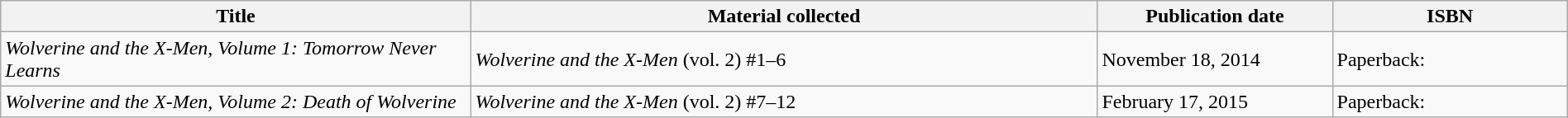<table class="wikitable" width="100%">
<tr>
<th width="30%">Title</th>
<th width="40%">Material collected</th>
<th width="15%">Publication date</th>
<th width="15%">ISBN</th>
</tr>
<tr>
<td><em>Wolverine and the X-Men, Volume 1: Tomorrow Never Learns</em></td>
<td><em>Wolverine and the X-Men</em> (vol. 2) #1–6</td>
<td>November 18, 2014</td>
<td>Paperback: </td>
</tr>
<tr>
<td><em>Wolverine and the X-Men, Volume 2: Death of Wolverine</em></td>
<td><em>Wolverine and the X-Men</em> (vol. 2) #7–12</td>
<td>February 17, 2015</td>
<td>Paperback: </td>
</tr>
</table>
